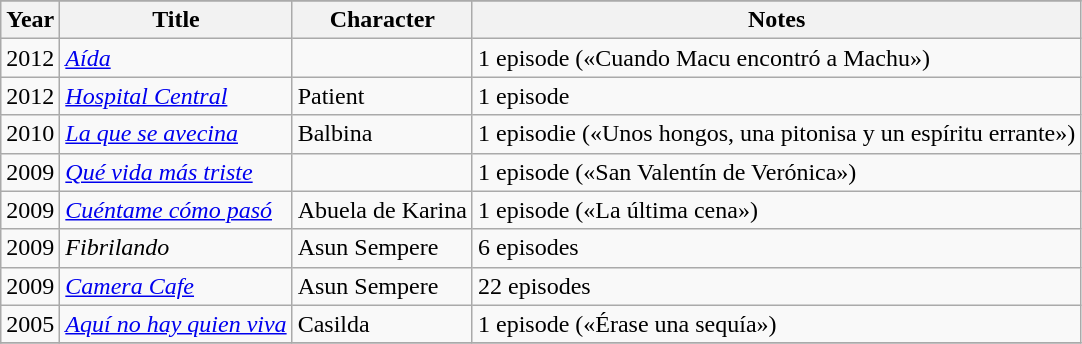<table class="wikitable">
<tr>
</tr>
<tr>
<th>Year</th>
<th>Title</th>
<th>Character</th>
<th>Notes</th>
</tr>
<tr>
<td>2012</td>
<td><em><a href='#'>Aída</a></em></td>
<td></td>
<td>1 episode («Cuando Macu encontró a Machu»)</td>
</tr>
<tr>
<td>2012</td>
<td><em><a href='#'>Hospital Central</a></em></td>
<td>Patient</td>
<td>1 episode</td>
</tr>
<tr>
<td>2010</td>
<td><em><a href='#'>La que se avecina</a></em></td>
<td>Balbina</td>
<td>1 episodie («Unos hongos, una pitonisa y un espíritu errante»)</td>
</tr>
<tr>
<td>2009</td>
<td><em><a href='#'>Qué vida más triste</a></em></td>
<td></td>
<td>1 episode («San Valentín de Verónica»)</td>
</tr>
<tr>
<td>2009</td>
<td><em><a href='#'>Cuéntame cómo pasó</a></em></td>
<td>Abuela de Karina</td>
<td>1 episode («La última cena»)</td>
</tr>
<tr>
<td>2009</td>
<td><em>Fibrilando</em></td>
<td>Asun Sempere</td>
<td>6 episodes</td>
</tr>
<tr>
<td>2009</td>
<td><em><a href='#'>Camera Cafe</a></em></td>
<td>Asun Sempere</td>
<td>22 episodes</td>
</tr>
<tr>
<td>2005</td>
<td><em><a href='#'>Aquí no hay quien viva</a></em></td>
<td>Casilda</td>
<td>1 episode («Érase una sequía»)</td>
</tr>
<tr>
</tr>
</table>
